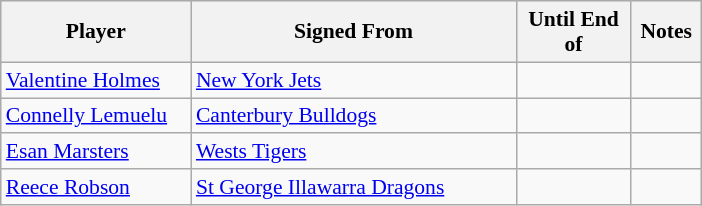<table class="wikitable" style="font-size:90%">
<tr bgcolor="#efefef">
<th width="120">Player</th>
<th width="210">Signed From</th>
<th width="70">Until End of</th>
<th width="40">Notes</th>
</tr>
<tr>
<td><a href='#'>Valentine Holmes</a></td>
<td><a href='#'>New York Jets</a></td>
<td></td>
<td></td>
</tr>
<tr>
<td><a href='#'>Connelly Lemuelu</a></td>
<td> <a href='#'>Canterbury Bulldogs</a></td>
<td></td>
<td></td>
</tr>
<tr>
<td><a href='#'>Esan Marsters</a></td>
<td> <a href='#'>Wests Tigers</a></td>
<td></td>
<td></td>
</tr>
<tr>
<td><a href='#'>Reece Robson</a></td>
<td> <a href='#'>St George Illawarra Dragons</a></td>
<td></td>
<td></td>
</tr>
</table>
